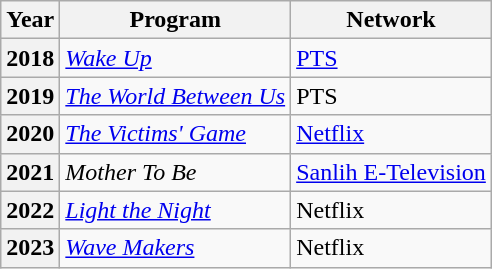<table class="wikitable plainrowheaders">
<tr>
<th>Year</th>
<th>Program</th>
<th>Network</th>
</tr>
<tr>
<th scope="row">2018</th>
<td><em><a href='#'>Wake Up</a></em></td>
<td><a href='#'>PTS</a></td>
</tr>
<tr>
<th scope="row">2019</th>
<td><em><a href='#'>The World Between Us</a></em></td>
<td>PTS</td>
</tr>
<tr>
<th scope="row">2020</th>
<td><em><a href='#'>The Victims' Game</a></em></td>
<td><a href='#'>Netflix</a></td>
</tr>
<tr>
<th scope="row">2021</th>
<td><em>Mother To Be</em></td>
<td><a href='#'>Sanlih E-Television</a></td>
</tr>
<tr>
<th scope="row">2022</th>
<td><em><a href='#'>Light the Night</a></em></td>
<td>Netflix</td>
</tr>
<tr>
<th scope="row">2023</th>
<td><em><a href='#'>Wave Makers</a></em></td>
<td>Netflix</td>
</tr>
</table>
